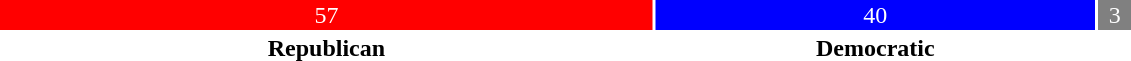<table style="width:60%; text-align:center;">
<tr style="color:white;">
<td style="background:red; width:58.0%;">57</td>
<td style="background:blue; width:39.0%;">40</td>
<td style="background:grey; width:3.0%;">3</td>
</tr>
<tr>
<td><span><strong>Republican</strong></span></td>
<td><span><strong>Democratic</strong></span></td>
</tr>
</table>
